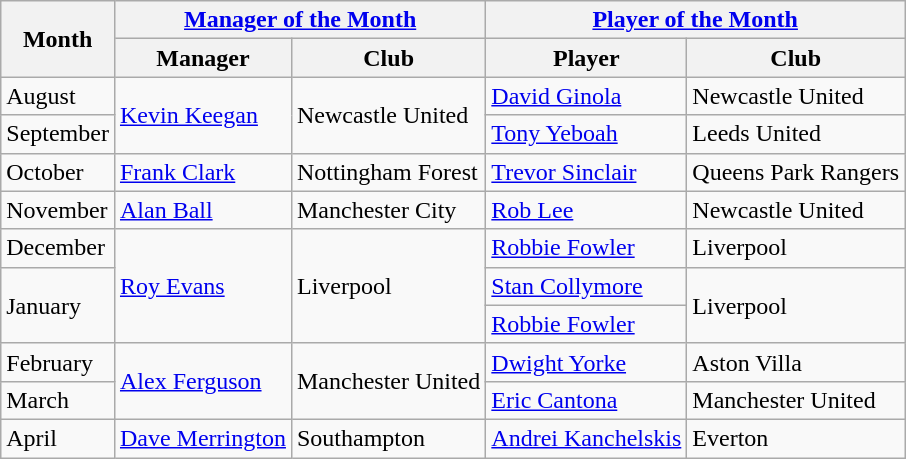<table class="wikitable">
<tr>
<th rowspan="2">Month</th>
<th colspan="2"><a href='#'>Manager of the Month</a></th>
<th colspan="2"><a href='#'>Player of the Month</a></th>
</tr>
<tr>
<th>Manager</th>
<th>Club</th>
<th>Player</th>
<th>Club</th>
</tr>
<tr>
<td>August</td>
<td rowspan="2"> <a href='#'>Kevin Keegan</a></td>
<td rowspan="2">Newcastle United</td>
<td> <a href='#'>David Ginola</a></td>
<td>Newcastle United</td>
</tr>
<tr>
<td>September</td>
<td> <a href='#'>Tony Yeboah</a></td>
<td>Leeds United</td>
</tr>
<tr>
<td>October</td>
<td> <a href='#'>Frank Clark</a></td>
<td>Nottingham Forest</td>
<td> <a href='#'>Trevor Sinclair</a></td>
<td>Queens Park Rangers</td>
</tr>
<tr>
<td>November</td>
<td> <a href='#'>Alan Ball</a></td>
<td>Manchester City</td>
<td> <a href='#'>Rob Lee</a></td>
<td>Newcastle United</td>
</tr>
<tr>
<td>December</td>
<td rowspan=3> <a href='#'>Roy Evans</a></td>
<td rowspan=3>Liverpool</td>
<td> <a href='#'>Robbie Fowler</a></td>
<td>Liverpool</td>
</tr>
<tr>
<td rowspan=2>January</td>
<td> <a href='#'>Stan Collymore</a></td>
<td rowspan=2>Liverpool</td>
</tr>
<tr>
<td> <a href='#'>Robbie Fowler</a></td>
</tr>
<tr>
<td>February</td>
<td rowspan=2> <a href='#'>Alex Ferguson</a></td>
<td rowspan=2>Manchester United</td>
<td> <a href='#'>Dwight Yorke</a></td>
<td>Aston Villa</td>
</tr>
<tr>
<td>March</td>
<td> <a href='#'>Eric Cantona</a></td>
<td>Manchester United</td>
</tr>
<tr>
<td>April</td>
<td> <a href='#'>Dave Merrington</a></td>
<td>Southampton</td>
<td> <a href='#'>Andrei Kanchelskis</a></td>
<td>Everton</td>
</tr>
</table>
